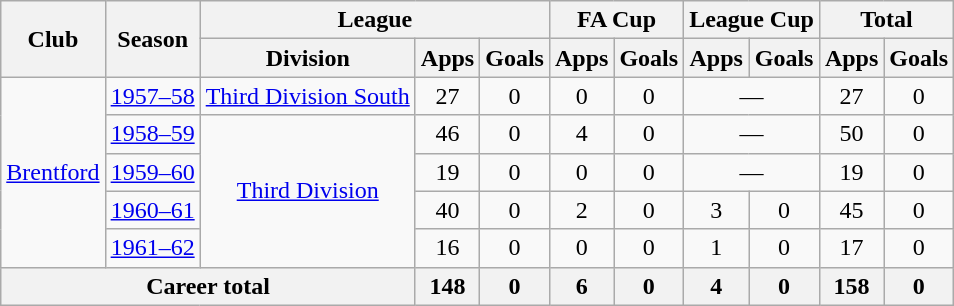<table class="wikitable" style="text-align: center;">
<tr>
<th rowspan="2">Club</th>
<th rowspan="2">Season</th>
<th colspan="3">League</th>
<th colspan="2">FA Cup</th>
<th colspan="2">League Cup</th>
<th colspan="2">Total</th>
</tr>
<tr>
<th>Division</th>
<th>Apps</th>
<th>Goals</th>
<th>Apps</th>
<th>Goals</th>
<th>Apps</th>
<th>Goals</th>
<th>Apps</th>
<th>Goals</th>
</tr>
<tr>
<td rowspan="5"><a href='#'>Brentford</a></td>
<td><a href='#'>1957–58</a></td>
<td><a href='#'>Third Division South</a></td>
<td>27</td>
<td>0</td>
<td>0</td>
<td>0</td>
<td colspan="2">—</td>
<td>27</td>
<td>0</td>
</tr>
<tr>
<td><a href='#'>1958–59</a></td>
<td rowspan="4"><a href='#'>Third Division</a></td>
<td>46</td>
<td>0</td>
<td>4</td>
<td>0</td>
<td colspan="2">—</td>
<td>50</td>
<td>0</td>
</tr>
<tr>
<td><a href='#'>1959–60</a></td>
<td>19</td>
<td>0</td>
<td>0</td>
<td>0</td>
<td colspan="2">—</td>
<td>19</td>
<td>0</td>
</tr>
<tr>
<td><a href='#'>1960–61</a></td>
<td>40</td>
<td>0</td>
<td>2</td>
<td>0</td>
<td>3</td>
<td>0</td>
<td>45</td>
<td>0</td>
</tr>
<tr>
<td><a href='#'>1961–62</a></td>
<td>16</td>
<td>0</td>
<td>0</td>
<td>0</td>
<td>1</td>
<td>0</td>
<td>17</td>
<td>0</td>
</tr>
<tr>
<th colspan="3">Career total</th>
<th>148</th>
<th>0</th>
<th>6</th>
<th>0</th>
<th>4</th>
<th>0</th>
<th>158</th>
<th>0</th>
</tr>
</table>
